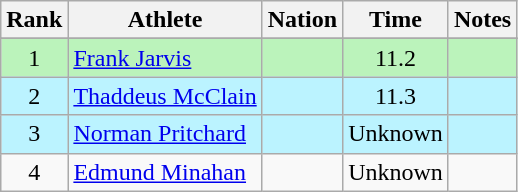<table class="wikitable sortable" style="text-align:center">
<tr>
<th>Rank</th>
<th>Athlete</th>
<th>Nation</th>
<th>Time</th>
<th>Notes</th>
</tr>
<tr>
</tr>
<tr style="background:#bbf3bb;">
<td>1</td>
<td align=left><a href='#'>Frank Jarvis</a></td>
<td align=left></td>
<td>11.2</td>
<td></td>
</tr>
<tr bgcolor=bbf3ff>
<td>2</td>
<td align=left><a href='#'>Thaddeus McClain</a></td>
<td align=left></td>
<td>11.3</td>
<td></td>
</tr>
<tr bgcolor=bbf3ff>
<td>3</td>
<td align=left><a href='#'>Norman Pritchard</a></td>
<td align=left></td>
<td>Unknown</td>
<td></td>
</tr>
<tr>
<td>4</td>
<td align=left><a href='#'>Edmund Minahan</a></td>
<td align=left></td>
<td>Unknown</td>
<td></td>
</tr>
</table>
